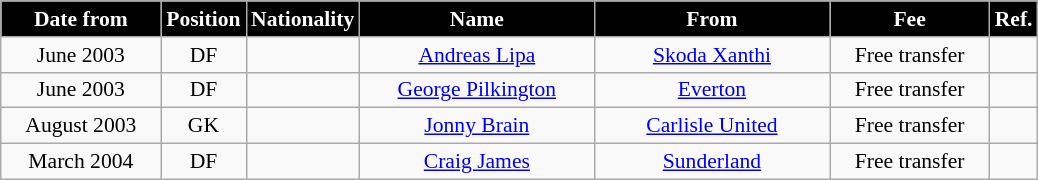<table class="wikitable" style="text-align:center; font-size:90%; ">
<tr>
<th style="background:#000000; color:white; width:100px;">Date from</th>
<th style="background:#000000; color:white; width:50px;">Position</th>
<th style="background:#000000; color:white; width:50px;">Nationality</th>
<th style="background:#000000; color:white; width:150px;">Name</th>
<th style="background:#000000; color:white; width:150px;">From</th>
<th style="background:#000000; color:white; width:100px;">Fee</th>
<th style="background:#000000; color:white; width:25px;">Ref.</th>
</tr>
<tr>
<td>June 2003</td>
<td>DF</td>
<td></td>
<td><a href='#'>Andreas Lipa</a></td>
<td> <a href='#'>Skoda Xanthi</a></td>
<td>Free transfer</td>
<td></td>
</tr>
<tr>
<td>June 2003</td>
<td>DF</td>
<td></td>
<td><a href='#'>George Pilkington</a></td>
<td><a href='#'>Everton</a></td>
<td>Free transfer</td>
<td></td>
</tr>
<tr>
<td>August 2003</td>
<td>GK</td>
<td></td>
<td><a href='#'>Jonny Brain</a></td>
<td><a href='#'>Carlisle United</a></td>
<td>Free transfer</td>
<td></td>
</tr>
<tr>
<td>March 2004</td>
<td>DF</td>
<td></td>
<td><a href='#'>Craig James</a></td>
<td><a href='#'>Sunderland</a></td>
<td>Free transfer</td>
<td></td>
</tr>
</table>
